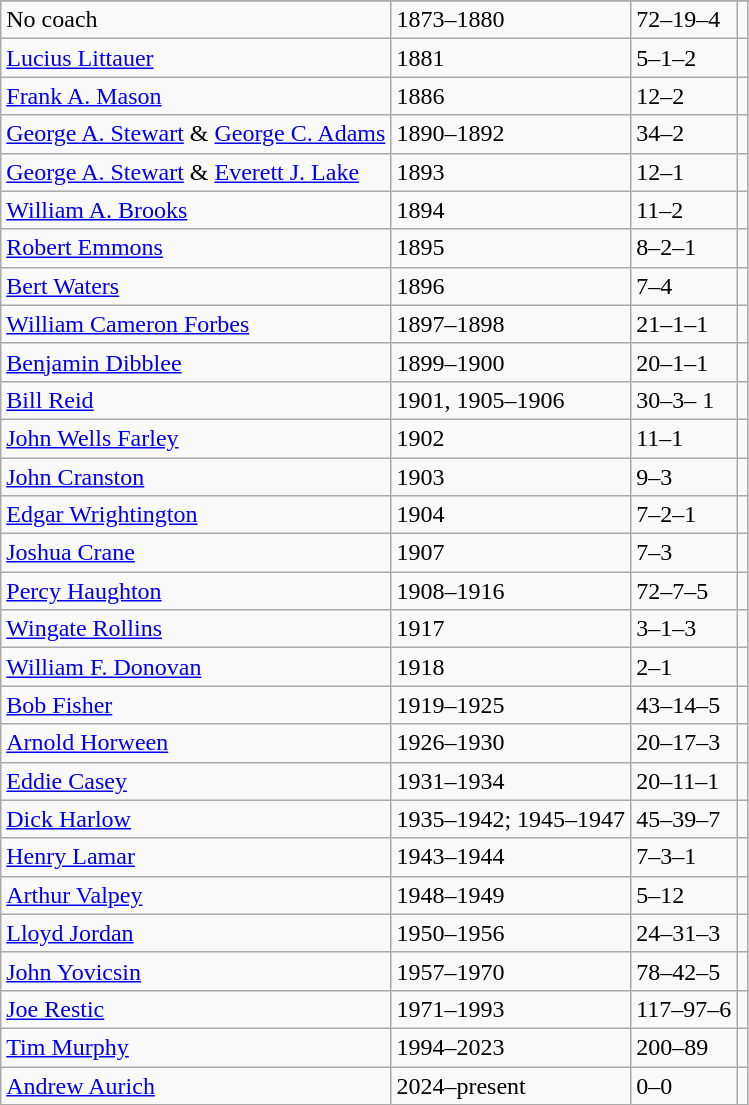<table class="wikitable">
<tr>
</tr>
<tr>
<td>No coach</td>
<td>1873–1880</td>
<td>72–19–4</td>
<td></td>
</tr>
<tr>
<td><a href='#'>Lucius Littauer</a></td>
<td>1881</td>
<td>5–1–2</td>
<td></td>
</tr>
<tr>
<td><a href='#'>Frank A. Mason</a></td>
<td>1886</td>
<td>12–2</td>
<td></td>
</tr>
<tr>
<td><a href='#'>George A. Stewart</a> & <a href='#'>George C. Adams</a></td>
<td>1890–1892</td>
<td>34–2</td>
<td></td>
</tr>
<tr>
<td><a href='#'>George A. Stewart</a> & <a href='#'>Everett J. Lake</a></td>
<td>1893</td>
<td>12–1</td>
<td></td>
</tr>
<tr>
<td><a href='#'>William A. Brooks</a></td>
<td>1894</td>
<td>11–2</td>
<td></td>
</tr>
<tr>
<td><a href='#'>Robert Emmons</a></td>
<td>1895</td>
<td>8–2–1</td>
<td></td>
</tr>
<tr>
<td><a href='#'>Bert Waters</a></td>
<td>1896</td>
<td>7–4</td>
<td></td>
</tr>
<tr>
<td><a href='#'>William Cameron Forbes</a></td>
<td>1897–1898</td>
<td>21–1–1</td>
<td></td>
</tr>
<tr>
<td><a href='#'>Benjamin Dibblee</a></td>
<td>1899–1900</td>
<td>20–1–1</td>
<td></td>
</tr>
<tr>
<td><a href='#'>Bill Reid</a></td>
<td>1901, 1905–1906</td>
<td>30–3– 1</td>
<td></td>
</tr>
<tr>
<td><a href='#'>John Wells Farley</a></td>
<td>1902</td>
<td>11–1</td>
<td></td>
</tr>
<tr>
<td><a href='#'>John Cranston</a></td>
<td>1903</td>
<td>9–3</td>
<td></td>
</tr>
<tr>
<td><a href='#'>Edgar Wrightington</a></td>
<td>1904</td>
<td>7–2–1</td>
<td></td>
</tr>
<tr>
<td><a href='#'>Joshua Crane</a></td>
<td>1907</td>
<td>7–3</td>
<td></td>
</tr>
<tr>
<td><a href='#'>Percy Haughton</a></td>
<td>1908–1916</td>
<td>72–7–5</td>
<td></td>
</tr>
<tr>
<td><a href='#'>Wingate Rollins</a></td>
<td>1917</td>
<td>3–1–3</td>
<td></td>
</tr>
<tr>
<td><a href='#'>William F. Donovan</a></td>
<td>1918</td>
<td>2–1</td>
<td></td>
</tr>
<tr>
<td><a href='#'>Bob Fisher</a></td>
<td>1919–1925</td>
<td>43–14–5</td>
<td></td>
</tr>
<tr>
<td><a href='#'>Arnold Horween</a></td>
<td>1926–1930</td>
<td>20–17–3</td>
<td></td>
</tr>
<tr>
<td><a href='#'>Eddie Casey</a></td>
<td>1931–1934</td>
<td>20–11–1</td>
<td></td>
</tr>
<tr>
<td><a href='#'>Dick Harlow</a></td>
<td>1935–1942; 1945–1947</td>
<td>45–39–7</td>
<td></td>
</tr>
<tr>
<td><a href='#'>Henry Lamar</a></td>
<td>1943–1944</td>
<td>7–3–1</td>
<td></td>
</tr>
<tr>
<td><a href='#'>Arthur Valpey</a></td>
<td>1948–1949</td>
<td>5–12</td>
<td></td>
</tr>
<tr>
<td><a href='#'>Lloyd Jordan</a></td>
<td>1950–1956</td>
<td>24–31–3</td>
<td></td>
</tr>
<tr>
<td><a href='#'>John Yovicsin</a></td>
<td>1957–1970</td>
<td>78–42–5</td>
<td></td>
</tr>
<tr>
<td><a href='#'>Joe Restic</a></td>
<td>1971–1993</td>
<td>117–97–6</td>
<td></td>
</tr>
<tr>
<td><a href='#'>Tim Murphy</a></td>
<td>1994–2023</td>
<td>200–89</td>
<td></td>
</tr>
<tr>
<td><a href='#'>Andrew Aurich</a></td>
<td>2024–present</td>
<td>0–0</td>
<td></td>
</tr>
</table>
